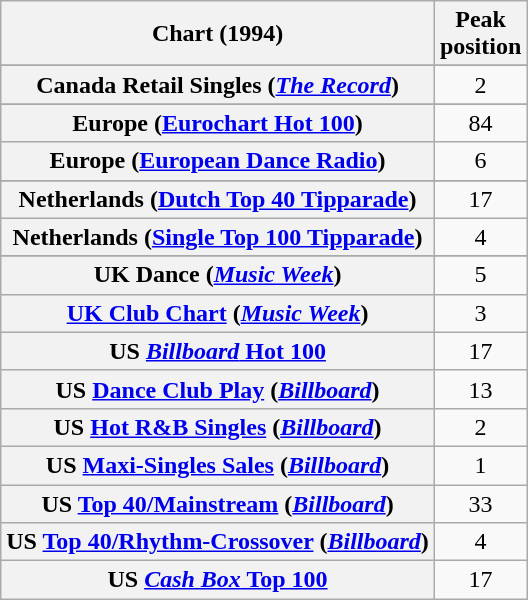<table class="wikitable sortable plainrowheaders" style="text-align:center">
<tr>
<th scope="col">Chart (1994)</th>
<th scope="col">Peak<br>position</th>
</tr>
<tr>
</tr>
<tr>
<th scope="row">Canada Retail Singles (<em><a href='#'>The Record</a></em>)</th>
<td>2</td>
</tr>
<tr>
</tr>
<tr>
<th scope="row">Europe (<a href='#'>Eurochart Hot 100</a>)</th>
<td>84</td>
</tr>
<tr>
<th scope="row">Europe (<a href='#'>European Dance Radio</a>)</th>
<td>6</td>
</tr>
<tr>
</tr>
<tr>
</tr>
<tr>
<th scope="row">Netherlands (<a href='#'>Dutch Top 40 Tipparade</a>)</th>
<td>17</td>
</tr>
<tr>
<th scope="row">Netherlands (<a href='#'>Single Top 100 Tipparade</a>)</th>
<td>4</td>
</tr>
<tr>
</tr>
<tr>
</tr>
<tr>
<th scope="row">UK Dance (<em><a href='#'>Music Week</a></em>)</th>
<td>5</td>
</tr>
<tr>
<th scope="row"><a href='#'>UK Club Chart</a> (<em><a href='#'>Music Week</a></em>)</th>
<td>3</td>
</tr>
<tr>
<th scope="row">US <a href='#'><em>Billboard</em> Hot 100</a></th>
<td>17</td>
</tr>
<tr>
<th scope="row">US <a href='#'>Dance Club Play</a> (<em><a href='#'>Billboard</a></em>)</th>
<td>13</td>
</tr>
<tr>
<th scope="row">US <a href='#'>Hot R&B Singles</a> (<em><a href='#'>Billboard</a></em>)</th>
<td>2</td>
</tr>
<tr>
<th scope="row">US <a href='#'>Maxi-Singles Sales</a> (<em><a href='#'>Billboard</a></em>)</th>
<td>1</td>
</tr>
<tr>
<th scope="row">US <a href='#'>Top 40/Mainstream</a> (<em><a href='#'>Billboard</a></em>)</th>
<td>33</td>
</tr>
<tr>
<th scope="row">US <a href='#'>Top 40/Rhythm-Crossover</a> (<em><a href='#'>Billboard</a></em>)</th>
<td>4</td>
</tr>
<tr>
<th scope="row">US <a href='#'><em>Cash Box</em> Top 100</a></th>
<td>17</td>
</tr>
</table>
